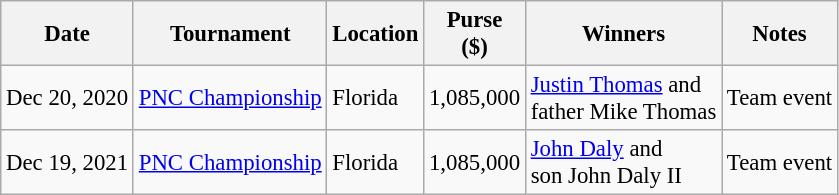<table class="wikitable" style="font-size:95%">
<tr>
<th>Date</th>
<th>Tournament</th>
<th>Location</th>
<th>Purse<br>($)</th>
<th>Winners</th>
<th>Notes</th>
</tr>
<tr>
<td align=right>Dec 20, 2020</td>
<td><a href='#'>PNC Championship</a></td>
<td>Florida</td>
<td align=right>1,085,000</td>
<td> <a href='#'>Justin Thomas</a> and<br>father Mike Thomas</td>
<td>Team event</td>
</tr>
<tr>
<td align=right>Dec 19, 2021</td>
<td><a href='#'>PNC Championship</a></td>
<td>Florida</td>
<td align=right>1,085,000</td>
<td> <a href='#'>John Daly</a> and<br>son John Daly II</td>
<td>Team event</td>
</tr>
</table>
